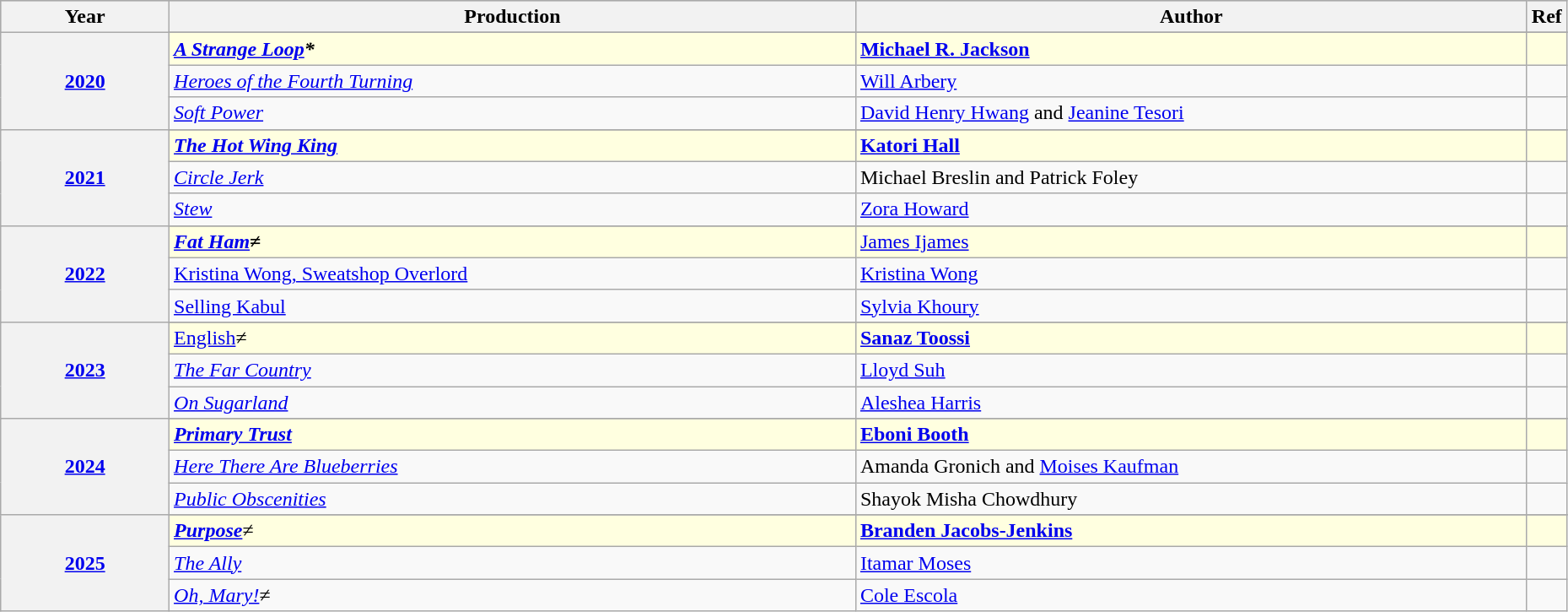<table class="wikitable" style="width:98%">
<tr style="background:#bebebe;">
<th style="width:11%;">Year</th>
<th style="width:45%;">Production</th>
<th style="width:44%;">Author</th>
<th>Ref</th>
</tr>
<tr>
<th rowspan="4" style="text-align:center"><strong><a href='#'>2020</a></strong></th>
</tr>
<tr style="background-color:lightyellow;">
<td><strong><em><a href='#'>A Strange Loop</a>*</em></strong></td>
<td><strong><a href='#'>Michael R. Jackson</a></strong></td>
<td></td>
</tr>
<tr>
<td><em><a href='#'>Heroes of the Fourth Turning</a></em></td>
<td><a href='#'>Will Arbery</a></td>
<td></td>
</tr>
<tr>
<td><em><a href='#'>Soft Power</a></em></td>
<td><a href='#'>David Henry Hwang</a> and <a href='#'>Jeanine Tesori</a></td>
<td></td>
</tr>
<tr>
<th rowspan="4" style="text-align:center"><strong><a href='#'>2021</a></strong></th>
</tr>
<tr style="background-color:lightyellow;">
<td><strong><em><a href='#'>The Hot Wing King</a></em></strong></td>
<td><strong><a href='#'>Katori Hall</a></strong></td>
<td></td>
</tr>
<tr>
<td><em><a href='#'>Circle Jerk</a></em></td>
<td>Michael Breslin and Patrick Foley</td>
<td></td>
</tr>
<tr>
<td><em><a href='#'>Stew</a></em></td>
<td><a href='#'>Zora Howard</a></td>
<td></td>
</tr>
<tr>
<th rowspan="4" style="text-align:center"><strong><a href='#'>2022</a></strong></th>
</tr>
<tr style="background-color:lightyellow;">
<td><strong><em><a href='#'>Fat Ham</a><strong>≠<em></td>
<td></strong><a href='#'>James Ijames</a><strong></td>
<td></td>
</tr>
<tr>
<td></em><a href='#'>Kristina Wong, Sweatshop Overlord</a><em></td>
<td><a href='#'>Kristina Wong</a></td>
<td></td>
</tr>
<tr>
<td></em><a href='#'>Selling Kabul</a><em></td>
<td><a href='#'>Sylvia Khoury</a></td>
<td></td>
</tr>
<tr>
<th rowspan=4 style="text-align:center"></strong><a href='#'>2023</a><strong></th>
</tr>
<tr style="background-color:lightyellow;">
<td></em></strong><a href='#'>English</a></strong>≠</em></td>
<td><strong><a href='#'>Sanaz Toossi</a></strong></td>
<td></td>
</tr>
<tr>
<td><em><a href='#'>The Far Country</a></em></td>
<td><a href='#'>Lloyd Suh</a></td>
<td></td>
</tr>
<tr>
<td><em><a href='#'>On Sugarland</a></em></td>
<td><a href='#'>Aleshea Harris</a></td>
<td></td>
</tr>
<tr>
<th rowspan=4 style="text-align:center"><strong><a href='#'>2024</a></strong></th>
</tr>
<tr style="background-color:lightyellow;">
<td><strong><em><a href='#'>Primary Trust</a></em></strong></td>
<td><strong><a href='#'>Eboni Booth</a></strong></td>
<td></td>
</tr>
<tr>
<td><em><a href='#'>Here There Are Blueberries</a></em></td>
<td>Amanda Gronich and <a href='#'>Moises Kaufman</a></td>
</tr>
<tr>
<td><em><a href='#'>Public Obscenities</a></em></td>
<td>Shayok Misha Chowdhury</td>
<td></td>
</tr>
<tr>
<th rowspan=4 style="text-align:center"><strong><a href='#'>2025</a></strong></th>
</tr>
<tr style="background-color:lightyellow;">
<td><strong><em><a href='#'>Purpose</a></em></strong>≠</td>
<td><strong><a href='#'>Branden Jacobs-Jenkins</a></strong></td>
<td></td>
</tr>
<tr>
<td><em><a href='#'>The Ally</a></em></td>
<td><a href='#'>Itamar Moses</a></td>
<td></td>
</tr>
<tr>
<td><em><a href='#'>Oh, Mary!</a></em>≠</td>
<td><a href='#'>Cole Escola</a></td>
<td></td>
</tr>
</table>
